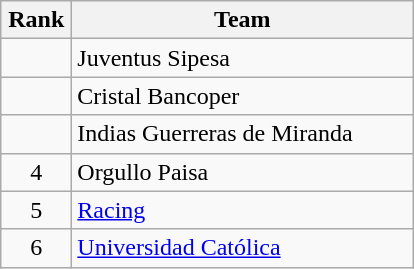<table class="wikitable" style="text-align: center;">
<tr>
<th width=40>Rank</th>
<th width=220>Team</th>
</tr>
<tr align=center>
<td></td>
<td style="text-align:left;"> Juventus Sipesa</td>
</tr>
<tr align=center>
<td></td>
<td style="text-align:left;"> Cristal Bancoper</td>
</tr>
<tr align=center>
<td></td>
<td style="text-align:left;"> Indias Guerreras de Miranda</td>
</tr>
<tr align=center>
<td>4</td>
<td style="text-align:left;"> Orgullo Paisa</td>
</tr>
<tr align=center>
<td>5</td>
<td style="text-align:left;"> <a href='#'>Racing</a></td>
</tr>
<tr align=center>
<td>6</td>
<td style="text-align:left;"> <a href='#'>Universidad Católica</a></td>
</tr>
</table>
